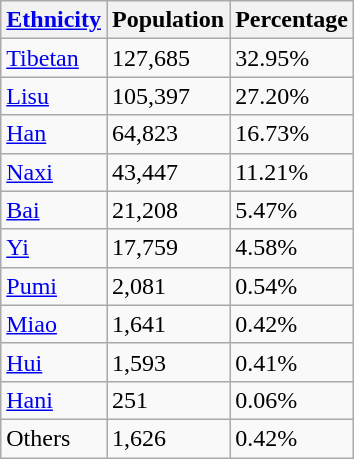<table class="wikitable sortable">
<tr>
<th><a href='#'>Ethnicity</a></th>
<th>Population</th>
<th>Percentage</th>
</tr>
<tr>
<td><a href='#'>Tibetan</a></td>
<td>127,685</td>
<td>32.95%</td>
</tr>
<tr>
<td><a href='#'>Lisu</a></td>
<td>105,397</td>
<td>27.20%</td>
</tr>
<tr>
<td><a href='#'>Han</a></td>
<td>64,823</td>
<td>16.73%</td>
</tr>
<tr>
<td><a href='#'>Naxi</a></td>
<td>43,447</td>
<td>11.21%</td>
</tr>
<tr>
<td><a href='#'>Bai</a></td>
<td>21,208</td>
<td>5.47%</td>
</tr>
<tr>
<td><a href='#'>Yi</a></td>
<td>17,759</td>
<td>4.58%</td>
</tr>
<tr>
<td><a href='#'>Pumi</a></td>
<td>2,081</td>
<td>0.54%</td>
</tr>
<tr>
<td><a href='#'>Miao</a></td>
<td>1,641</td>
<td>0.42%</td>
</tr>
<tr>
<td><a href='#'>Hui</a></td>
<td>1,593</td>
<td>0.41%</td>
</tr>
<tr>
<td><a href='#'>Hani</a></td>
<td>251</td>
<td>0.06%</td>
</tr>
<tr>
<td>Others</td>
<td>1,626</td>
<td>0.42%</td>
</tr>
</table>
